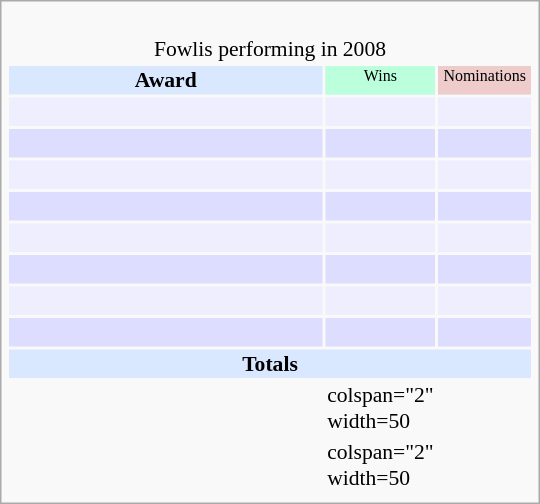<table class="infobox" style="width: 25em; text-align: left; font-size: 90%; vertical-align: middle;">
<tr>
<td colspan="3" style="text-align:center;"><br>Fowlis performing in 2008</td>
</tr>
<tr bgcolor=#D9E8FF style="text-align:center;">
<th style="vertical-align: middle;">Award</th>
<td style="background:#BFD; font-size:8pt;" width="60px">Wins</td>
<td style="background:#eecccc; font-size:8pt;" width="60px">Nominations</td>
</tr>
<tr bgcolor=#eeeeff>
<td align="center"><br></td>
<td></td>
<td></td>
</tr>
<tr bgcolor=#ddddff>
<td align="center"><br></td>
<td></td>
<td></td>
</tr>
<tr bgcolor=#eeeeff>
<td align="center"><br></td>
<td></td>
<td></td>
</tr>
<tr bgcolor=#ddddff>
<td align="center"><br></td>
<td></td>
<td></td>
</tr>
<tr bgcolor=#eeeeff>
<td align="center"><br></td>
<td></td>
<td></td>
</tr>
<tr bgcolor=#ddddff>
<td align="center"><br></td>
<td></td>
<td></td>
</tr>
<tr bgcolor=#eeeeff>
<td align="center"><br></td>
<td></td>
<td></td>
</tr>
<tr bgcolor=#ddddff>
<td align="center"><br></td>
<td></td>
<td></td>
</tr>
<tr bgcolor=#D9E8FF>
<td colspan="3" style="text-align:center;"><strong>Totals</strong></td>
</tr>
<tr>
<td></td>
<td>colspan="2" width=50 </td>
</tr>
<tr>
<td></td>
<td>colspan="2" width=50 </td>
</tr>
<tr>
</tr>
</table>
